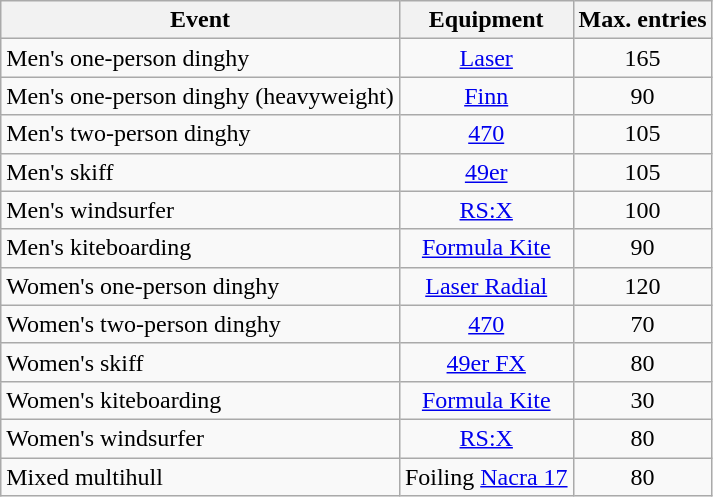<table class=wikitable>
<tr>
<th>Event</th>
<th>Equipment</th>
<th>Max. entries</th>
</tr>
<tr>
<td>Men's one-person dinghy</td>
<td align=center><a href='#'>Laser</a></td>
<td align=center>165</td>
</tr>
<tr>
<td>Men's one-person dinghy (heavyweight)</td>
<td align=center><a href='#'>Finn</a></td>
<td align=center>90</td>
</tr>
<tr>
<td>Men's two-person dinghy</td>
<td align=center><a href='#'>470</a></td>
<td align=center>105</td>
</tr>
<tr>
<td>Men's skiff</td>
<td align=center><a href='#'>49er</a></td>
<td align=center>105</td>
</tr>
<tr>
<td>Men's windsurfer</td>
<td align=center><a href='#'>RS:X</a></td>
<td align=center>100</td>
</tr>
<tr>
<td>Men's kiteboarding</td>
<td align=center><a href='#'>Formula Kite</a></td>
<td align=center>90</td>
</tr>
<tr>
<td>Women's one-person dinghy</td>
<td align=center><a href='#'>Laser Radial</a></td>
<td align=center>120</td>
</tr>
<tr>
<td>Women's two-person dinghy</td>
<td align=center><a href='#'>470</a></td>
<td align=center>70</td>
</tr>
<tr>
<td>Women's skiff</td>
<td align=center><a href='#'>49er FX</a></td>
<td align=center>80</td>
</tr>
<tr>
<td>Women's kiteboarding</td>
<td align=center><a href='#'>Formula Kite</a></td>
<td align=center>30</td>
</tr>
<tr>
<td>Women's windsurfer</td>
<td align=center><a href='#'>RS:X</a></td>
<td align=center>80</td>
</tr>
<tr>
<td>Mixed multihull</td>
<td align=center>Foiling <a href='#'>Nacra 17</a></td>
<td align=center>80</td>
</tr>
</table>
